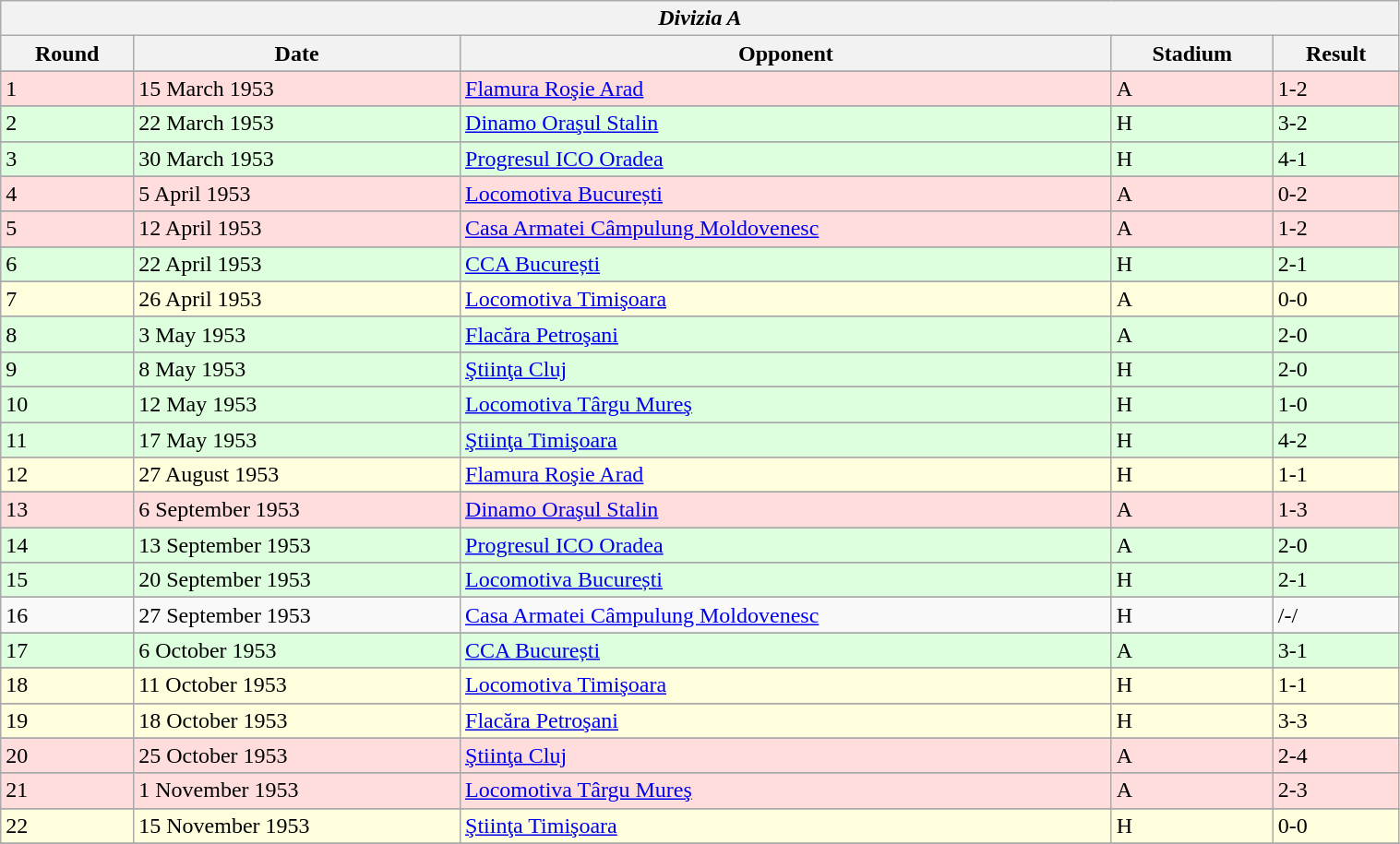<table class="wikitable" style="width:80%;">
<tr>
<th colspan="5" style="text-align:center;"><em>Divizia A</em></th>
</tr>
<tr>
<th>Round</th>
<th>Date</th>
<th>Opponent</th>
<th>Stadium</th>
<th>Result</th>
</tr>
<tr>
</tr>
<tr bgcolor="#ffdddd">
<td>1</td>
<td>15 March 1953</td>
<td><a href='#'>Flamura Roşie Arad</a></td>
<td>A</td>
<td>1-2</td>
</tr>
<tr>
</tr>
<tr bgcolor="#ddffdd">
<td>2</td>
<td>22 March 1953</td>
<td><a href='#'>Dinamo Oraşul Stalin</a></td>
<td>H</td>
<td>3-2</td>
</tr>
<tr>
</tr>
<tr bgcolor="#ddffdd">
<td>3</td>
<td>30 March 1953</td>
<td><a href='#'>Progresul ICO Oradea</a></td>
<td>H</td>
<td>4-1</td>
</tr>
<tr>
</tr>
<tr bgcolor="#ffdddd">
<td>4</td>
<td>5 April 1953</td>
<td><a href='#'>Locomotiva București</a></td>
<td>A</td>
<td>0-2</td>
</tr>
<tr>
</tr>
<tr bgcolor="#ffdddd">
<td>5</td>
<td>12 April 1953</td>
<td><a href='#'>Casa Armatei Câmpulung Moldovenesc</a></td>
<td>A</td>
<td>1-2</td>
</tr>
<tr>
</tr>
<tr bgcolor="#ddffdd">
<td>6</td>
<td>22 April 1953</td>
<td><a href='#'>CCA București</a></td>
<td>H</td>
<td>2-1</td>
</tr>
<tr>
</tr>
<tr bgcolor="#ffffdd">
<td>7</td>
<td>26 April 1953</td>
<td><a href='#'>Locomotiva Timişoara</a></td>
<td>A</td>
<td>0-0</td>
</tr>
<tr>
</tr>
<tr bgcolor="#ddffdd">
<td>8</td>
<td>3 May 1953</td>
<td><a href='#'>Flacăra Petroşani</a></td>
<td>A</td>
<td>2-0</td>
</tr>
<tr>
</tr>
<tr bgcolor="#ddffdd">
<td>9</td>
<td>8 May 1953</td>
<td><a href='#'>Ştiinţa Cluj</a></td>
<td>H</td>
<td>2-0</td>
</tr>
<tr>
</tr>
<tr bgcolor="#ddffdd">
<td>10</td>
<td>12 May 1953</td>
<td><a href='#'>Locomotiva Târgu Mureş</a></td>
<td>H</td>
<td>1-0</td>
</tr>
<tr>
</tr>
<tr bgcolor="#ddffdd">
<td>11</td>
<td>17 May 1953</td>
<td><a href='#'>Ştiinţa Timişoara</a></td>
<td>H</td>
<td>4-2</td>
</tr>
<tr>
</tr>
<tr bgcolor="#ffffdd">
<td>12</td>
<td>27 August 1953</td>
<td><a href='#'>Flamura Roşie Arad</a></td>
<td>H</td>
<td>1-1</td>
</tr>
<tr>
</tr>
<tr bgcolor="#ffdddd">
<td>13</td>
<td>6 September 1953</td>
<td><a href='#'>Dinamo Oraşul Stalin</a></td>
<td>A</td>
<td>1-3</td>
</tr>
<tr>
</tr>
<tr bgcolor="#ddffdd">
<td>14</td>
<td>13 September 1953</td>
<td><a href='#'>Progresul ICO Oradea</a></td>
<td>A</td>
<td>2-0</td>
</tr>
<tr>
</tr>
<tr bgcolor="#ddffdd">
<td>15</td>
<td>20 September 1953</td>
<td><a href='#'>Locomotiva București</a></td>
<td>H</td>
<td>2-1</td>
</tr>
<tr>
</tr>
<tr>
<td>16</td>
<td>27 September 1953</td>
<td><a href='#'>Casa Armatei Câmpulung Moldovenesc</a></td>
<td>H</td>
<td>/-/</td>
</tr>
<tr>
</tr>
<tr bgcolor="#ddffdd">
<td>17</td>
<td>6 October 1953</td>
<td><a href='#'>CCA București</a></td>
<td>A</td>
<td>3-1</td>
</tr>
<tr>
</tr>
<tr bgcolor="#ffffdd">
<td>18</td>
<td>11 October 1953</td>
<td><a href='#'>Locomotiva Timişoara</a></td>
<td>H</td>
<td>1-1</td>
</tr>
<tr>
</tr>
<tr bgcolor="#ffffdd">
<td>19</td>
<td>18 October 1953</td>
<td><a href='#'>Flacăra Petroşani</a></td>
<td>H</td>
<td>3-3</td>
</tr>
<tr>
</tr>
<tr bgcolor="#ffdddd">
<td>20</td>
<td>25 October 1953</td>
<td><a href='#'>Ştiinţa Cluj</a></td>
<td>A</td>
<td>2-4</td>
</tr>
<tr>
</tr>
<tr bgcolor="#ffdddd">
<td>21</td>
<td>1 November 1953</td>
<td><a href='#'>Locomotiva Târgu Mureş</a></td>
<td>A</td>
<td>2-3</td>
</tr>
<tr>
</tr>
<tr bgcolor="#ffffdd">
<td>22</td>
<td>15 November 1953</td>
<td><a href='#'>Ştiinţa Timişoara</a></td>
<td>H</td>
<td>0-0</td>
</tr>
<tr>
</tr>
</table>
